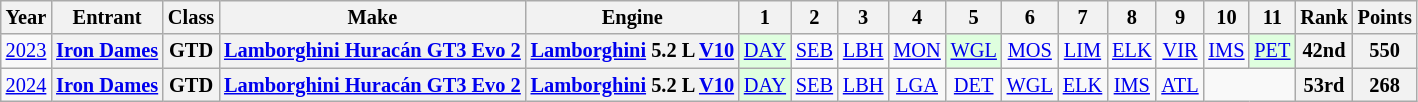<table class="wikitable" style="text-align:center; font-size:85%;">
<tr>
<th>Year</th>
<th>Entrant</th>
<th>Class</th>
<th>Make</th>
<th>Engine</th>
<th>1</th>
<th>2</th>
<th>3</th>
<th>4</th>
<th>5</th>
<th>6</th>
<th>7</th>
<th>8</th>
<th>9</th>
<th>10</th>
<th>11</th>
<th>Rank</th>
<th>Points</th>
</tr>
<tr>
<td><a href='#'>2023</a></td>
<th nowrap><a href='#'>Iron Dames</a></th>
<th>GTD</th>
<th nowrap><a href='#'>Lamborghini Huracán GT3 Evo 2</a></th>
<th nowrap><a href='#'>Lamborghini</a> 5.2 L <a href='#'>V10</a></th>
<td style="background:#DFFFDF;"><a href='#'>DAY</a><br></td>
<td><a href='#'>SEB</a></td>
<td><a href='#'>LBH</a></td>
<td><a href='#'>MON</a></td>
<td style="background:#DFFFDF;"><a href='#'>WGL</a><br></td>
<td><a href='#'>MOS</a></td>
<td><a href='#'>LIM</a></td>
<td><a href='#'>ELK</a></td>
<td><a href='#'>VIR</a></td>
<td><a href='#'>IMS</a></td>
<td style="background:#DFFFDF;"><a href='#'>PET</a><br></td>
<th>42nd</th>
<th>550</th>
</tr>
<tr>
<td><a href='#'>2024</a></td>
<th nowrap><a href='#'>Iron Dames</a></th>
<th>GTD</th>
<th nowrap><a href='#'>Lamborghini Huracán GT3 Evo 2</a></th>
<th nowrap><a href='#'>Lamborghini</a> 5.2 L <a href='#'>V10</a></th>
<td style="background:#DFFFDF;"><a href='#'>DAY</a><br></td>
<td><a href='#'>SEB</a></td>
<td><a href='#'>LBH</a></td>
<td><a href='#'>LGA</a></td>
<td><a href='#'>DET</a></td>
<td><a href='#'>WGL</a></td>
<td><a href='#'>ELK</a></td>
<td><a href='#'>IMS</a></td>
<td><a href='#'>ATL</a></td>
<td colspan=2></td>
<th>53rd</th>
<th>268</th>
</tr>
</table>
